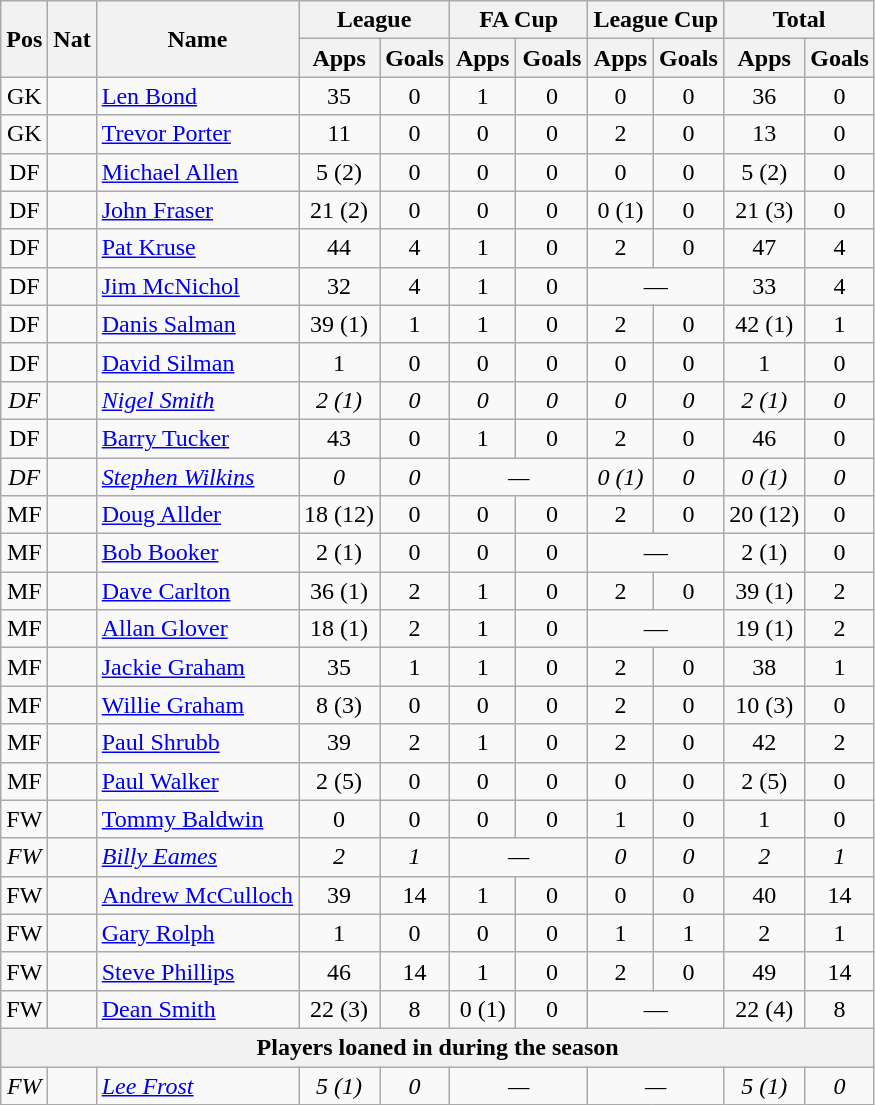<table class="wikitable" style="text-align:center">
<tr>
<th rowspan="2">Pos</th>
<th rowspan="2">Nat</th>
<th rowspan="2">Name</th>
<th colspan="2" style="width:85px;">League</th>
<th colspan="2" style="width:85px;">FA Cup</th>
<th colspan="2">League Cup</th>
<th colspan="2" style="width:85px;">Total</th>
</tr>
<tr>
<th>Apps</th>
<th>Goals</th>
<th>Apps</th>
<th>Goals</th>
<th>Apps</th>
<th>Goals</th>
<th>Apps</th>
<th>Goals</th>
</tr>
<tr>
<td>GK</td>
<td></td>
<td style="text-align:left;"><a href='#'>Len Bond</a></td>
<td>35</td>
<td>0</td>
<td>1</td>
<td>0</td>
<td>0</td>
<td>0</td>
<td>36</td>
<td>0</td>
</tr>
<tr>
<td>GK</td>
<td></td>
<td style="text-align:left;"><a href='#'>Trevor Porter</a></td>
<td>11</td>
<td>0</td>
<td>0</td>
<td>0</td>
<td>2</td>
<td>0</td>
<td>13</td>
<td>0</td>
</tr>
<tr>
<td>DF</td>
<td></td>
<td style="text-align:left;"><a href='#'>Michael Allen</a></td>
<td>5 (2)</td>
<td>0</td>
<td>0</td>
<td>0</td>
<td>0</td>
<td>0</td>
<td>5 (2)</td>
<td>0</td>
</tr>
<tr>
<td>DF</td>
<td></td>
<td style="text-align:left;"><a href='#'>John Fraser</a></td>
<td>21 (2)</td>
<td>0</td>
<td>0</td>
<td>0</td>
<td>0 (1)</td>
<td>0</td>
<td>21 (3)</td>
<td>0</td>
</tr>
<tr>
<td>DF</td>
<td></td>
<td style="text-align:left;"><a href='#'>Pat Kruse</a></td>
<td>44</td>
<td>4</td>
<td>1</td>
<td>0</td>
<td>2</td>
<td>0</td>
<td>47</td>
<td>4</td>
</tr>
<tr>
<td>DF</td>
<td></td>
<td style="text-align:left;"><a href='#'>Jim McNichol</a></td>
<td>32</td>
<td>4</td>
<td>1</td>
<td>0</td>
<td colspan="2">—</td>
<td>33</td>
<td>4</td>
</tr>
<tr>
<td>DF</td>
<td></td>
<td style="text-align:left;"><a href='#'>Danis Salman</a></td>
<td>39 (1)</td>
<td>1</td>
<td>1</td>
<td>0</td>
<td>2</td>
<td>0</td>
<td>42 (1)</td>
<td>1</td>
</tr>
<tr>
<td>DF</td>
<td></td>
<td style="text-align:left;"><a href='#'>David Silman</a></td>
<td>1</td>
<td>0</td>
<td>0</td>
<td>0</td>
<td>0</td>
<td>0</td>
<td>1</td>
<td>0</td>
</tr>
<tr>
<td><em>DF</em></td>
<td><em></em></td>
<td style="text-align:left;"><a href='#'><em>Nigel Smith</em></a></td>
<td><em>2 (1)</em></td>
<td><em>0</em></td>
<td><em>0</em></td>
<td><em>0</em></td>
<td><em>0</em></td>
<td><em>0</em></td>
<td><em>2 (1)</em></td>
<td><em>0</em></td>
</tr>
<tr>
<td>DF</td>
<td></td>
<td style="text-align:left;"><a href='#'>Barry Tucker</a></td>
<td>43</td>
<td>0</td>
<td>1</td>
<td>0</td>
<td>2</td>
<td>0</td>
<td>46</td>
<td>0</td>
</tr>
<tr>
<td><em>DF</em></td>
<td><em></em></td>
<td style="text-align:left;"><em><a href='#'>Stephen Wilkins</a></em></td>
<td><em>0</em></td>
<td><em>0</em></td>
<td colspan="2"><em>—</em></td>
<td><em>0 (1)</em></td>
<td><em>0</em></td>
<td><em>0 (1)</em></td>
<td><em>0</em></td>
</tr>
<tr>
<td>MF</td>
<td></td>
<td style="text-align:left;"><a href='#'>Doug Allder</a></td>
<td>18 (12)</td>
<td>0</td>
<td>0</td>
<td>0</td>
<td>2</td>
<td>0</td>
<td>20 (12)</td>
<td>0</td>
</tr>
<tr>
<td>MF</td>
<td></td>
<td style="text-align:left;"><a href='#'>Bob Booker</a></td>
<td>2 (1)</td>
<td>0</td>
<td>0</td>
<td>0</td>
<td colspan="2">—</td>
<td>2 (1)</td>
<td>0</td>
</tr>
<tr>
<td>MF</td>
<td></td>
<td style="text-align:left;"><a href='#'>Dave Carlton</a></td>
<td>36 (1)</td>
<td>2</td>
<td>1</td>
<td>0</td>
<td>2</td>
<td>0</td>
<td>39 (1)</td>
<td>2</td>
</tr>
<tr>
<td>MF</td>
<td></td>
<td style="text-align:left;"><a href='#'>Allan Glover</a></td>
<td>18 (1)</td>
<td>2</td>
<td>1</td>
<td>0</td>
<td colspan="2">—</td>
<td>19 (1)</td>
<td>2</td>
</tr>
<tr>
<td>MF</td>
<td></td>
<td style="text-align:left;"><a href='#'>Jackie Graham</a></td>
<td>35</td>
<td>1</td>
<td>1</td>
<td>0</td>
<td>2</td>
<td>0</td>
<td>38</td>
<td>1</td>
</tr>
<tr>
<td>MF</td>
<td></td>
<td style="text-align:left;"><a href='#'>Willie Graham</a></td>
<td>8 (3)</td>
<td>0</td>
<td>0</td>
<td>0</td>
<td>2</td>
<td>0</td>
<td>10 (3)</td>
<td>0</td>
</tr>
<tr>
<td>MF</td>
<td></td>
<td style="text-align:left;"><a href='#'>Paul Shrubb</a></td>
<td>39</td>
<td>2</td>
<td>1</td>
<td>0</td>
<td>2</td>
<td>0</td>
<td>42</td>
<td>2</td>
</tr>
<tr>
<td>MF</td>
<td></td>
<td style="text-align:left;"><a href='#'>Paul Walker</a></td>
<td>2 (5)</td>
<td>0</td>
<td>0</td>
<td>0</td>
<td>0</td>
<td>0</td>
<td>2 (5)</td>
<td>0</td>
</tr>
<tr>
<td>FW</td>
<td></td>
<td style="text-align:left;"><a href='#'>Tommy Baldwin</a></td>
<td>0</td>
<td>0</td>
<td>0</td>
<td>0</td>
<td>1</td>
<td>0</td>
<td>1</td>
<td>0</td>
</tr>
<tr>
<td><em>FW</em></td>
<td><em></em></td>
<td style="text-align:left;"><em><a href='#'>Billy Eames</a></em></td>
<td><em>2</em></td>
<td><em>1</em></td>
<td colspan="2"><em>—</em></td>
<td><em>0</em></td>
<td><em>0</em></td>
<td><em>2</em></td>
<td><em>1</em></td>
</tr>
<tr>
<td>FW</td>
<td></td>
<td style="text-align:left;"><a href='#'>Andrew McCulloch</a></td>
<td>39</td>
<td>14</td>
<td>1</td>
<td>0</td>
<td>0</td>
<td>0</td>
<td>40</td>
<td>14</td>
</tr>
<tr>
<td>FW</td>
<td></td>
<td style="text-align:left;"><a href='#'>Gary Rolph</a></td>
<td>1</td>
<td>0</td>
<td>0</td>
<td>0</td>
<td>1</td>
<td>1</td>
<td>2</td>
<td>1</td>
</tr>
<tr>
<td>FW</td>
<td></td>
<td style="text-align:left;"><a href='#'>Steve Phillips</a></td>
<td>46</td>
<td>14</td>
<td>1</td>
<td>0</td>
<td>2</td>
<td>0</td>
<td>49</td>
<td>14</td>
</tr>
<tr>
<td>FW</td>
<td></td>
<td style="text-align:left;"><a href='#'>Dean Smith</a></td>
<td>22 (3)</td>
<td>8</td>
<td>0 (1)</td>
<td>0</td>
<td colspan="2">—</td>
<td>22 (4)</td>
<td>8</td>
</tr>
<tr>
<th colspan="11">Players loaned in during the season</th>
</tr>
<tr>
<td><em>FW</em></td>
<td><em></em></td>
<td style="text-align:left;"><em><a href='#'>Lee Frost</a></em></td>
<td><em>5 (1)</em></td>
<td><em>0</em></td>
<td colspan="2"><em>—</em></td>
<td colspan="2"><em>—</em></td>
<td><em>5 (1)</em></td>
<td><em>0</em></td>
</tr>
</table>
